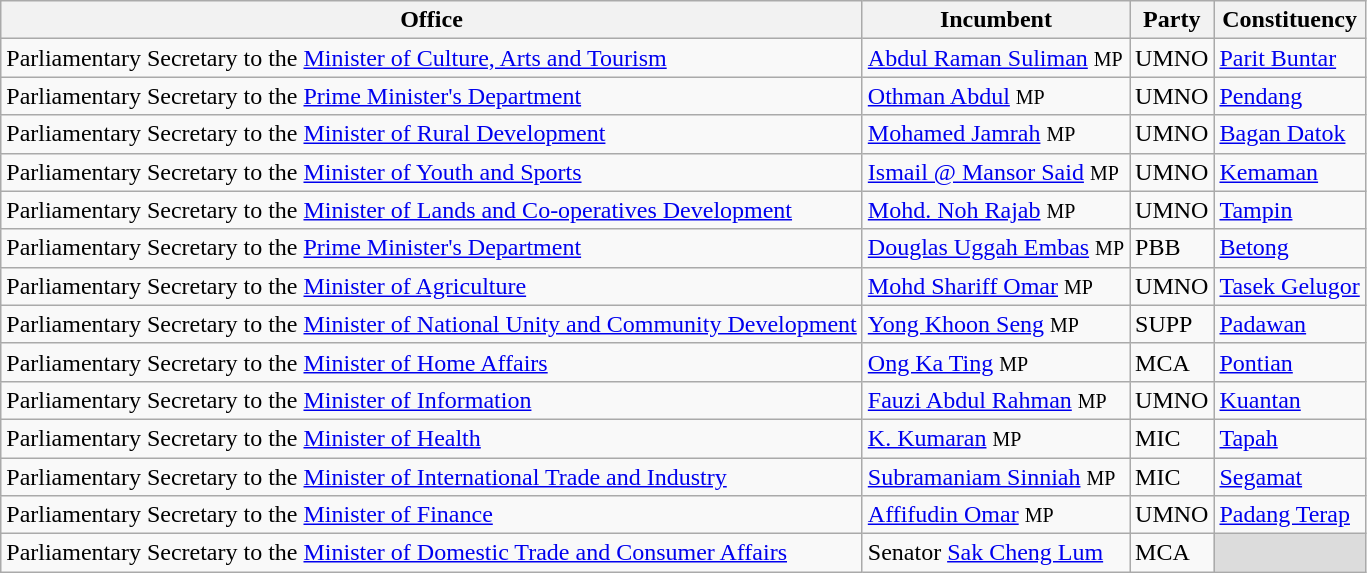<table class="sortable wikitable">
<tr>
<th>Office</th>
<th>Incumbent</th>
<th>Party</th>
<th>Constituency</th>
</tr>
<tr>
<td>Parliamentary Secretary to the <a href='#'>Minister of Culture, Arts and Tourism</a></td>
<td><a href='#'>Abdul Raman Suliman</a> <small>MP</small></td>
<td>UMNO</td>
<td><a href='#'>Parit Buntar</a></td>
</tr>
<tr>
<td>Parliamentary Secretary to the <a href='#'>Prime Minister's Department</a></td>
<td><a href='#'>Othman Abdul</a> <small>MP</small></td>
<td>UMNO</td>
<td><a href='#'>Pendang</a></td>
</tr>
<tr>
<td>Parliamentary Secretary to the <a href='#'>Minister of Rural Development</a></td>
<td><a href='#'>Mohamed Jamrah</a> <small>MP</small></td>
<td>UMNO</td>
<td><a href='#'>Bagan Datok</a></td>
</tr>
<tr>
<td>Parliamentary Secretary to the <a href='#'>Minister of Youth and Sports</a></td>
<td><a href='#'>Ismail @ Mansor Said</a> <small>MP</small></td>
<td>UMNO</td>
<td><a href='#'>Kemaman</a></td>
</tr>
<tr>
<td>Parliamentary Secretary to the <a href='#'>Minister of Lands and Co-operatives Development</a></td>
<td><a href='#'>Mohd. Noh Rajab</a> <small>MP</small></td>
<td>UMNO</td>
<td><a href='#'>Tampin</a></td>
</tr>
<tr>
<td>Parliamentary Secretary to the <a href='#'>Prime Minister's Department</a></td>
<td><a href='#'>Douglas Uggah Embas</a> <small>MP</small></td>
<td>PBB</td>
<td><a href='#'>Betong</a></td>
</tr>
<tr>
<td>Parliamentary Secretary to the <a href='#'>Minister of Agriculture</a></td>
<td><a href='#'>Mohd Shariff Omar</a> <small>MP</small></td>
<td>UMNO</td>
<td><a href='#'>Tasek Gelugor</a></td>
</tr>
<tr>
<td>Parliamentary Secretary to the <a href='#'>Minister of National Unity and Community Development</a></td>
<td><a href='#'>Yong Khoon Seng</a> <small>MP</small></td>
<td>SUPP</td>
<td><a href='#'>Padawan</a></td>
</tr>
<tr>
<td>Parliamentary Secretary to the <a href='#'>Minister of Home Affairs</a></td>
<td><a href='#'>Ong Ka Ting</a> <small>MP</small></td>
<td>MCA</td>
<td><a href='#'>Pontian</a></td>
</tr>
<tr>
<td>Parliamentary Secretary to the <a href='#'>Minister of Information</a></td>
<td><a href='#'>Fauzi Abdul Rahman</a> <small>MP</small></td>
<td>UMNO</td>
<td><a href='#'>Kuantan</a></td>
</tr>
<tr>
<td>Parliamentary Secretary to the <a href='#'>Minister of Health</a></td>
<td><a href='#'>K. Kumaran</a> <small>MP</small></td>
<td>MIC</td>
<td><a href='#'>Tapah</a></td>
</tr>
<tr>
<td>Parliamentary Secretary to the <a href='#'>Minister of International Trade and Industry</a></td>
<td><a href='#'>Subramaniam Sinniah</a> <small>MP</small></td>
<td>MIC</td>
<td><a href='#'>Segamat</a></td>
</tr>
<tr>
<td>Parliamentary Secretary to the <a href='#'>Minister of Finance</a></td>
<td><a href='#'>Affifudin Omar</a> <small>MP</small></td>
<td>UMNO</td>
<td><a href='#'>Padang Terap</a></td>
</tr>
<tr>
<td>Parliamentary Secretary to the <a href='#'>Minister of Domestic Trade and Consumer Affairs</a></td>
<td>Senator <a href='#'>Sak Cheng Lum</a></td>
<td>MCA</td>
<td bgcolor=dcdcdc></td>
</tr>
</table>
